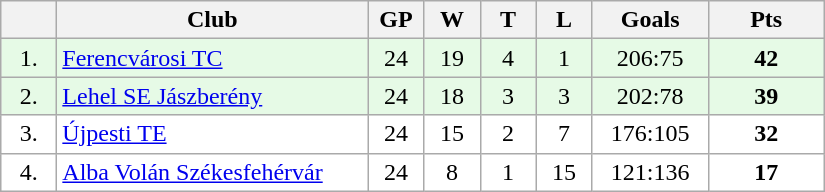<table class="wikitable">
<tr>
<th width="30"></th>
<th width="200">Club</th>
<th width="30">GP</th>
<th width="30">W</th>
<th width="30">T</th>
<th width="30">L</th>
<th width="70">Goals</th>
<th width="70">Pts</th>
</tr>
<tr bgcolor="#e6fae6" align="center">
<td>1.</td>
<td align="left"><a href='#'>Ferencvárosi TC</a></td>
<td>24</td>
<td>19</td>
<td>4</td>
<td>1</td>
<td>206:75</td>
<td><strong>42</strong></td>
</tr>
<tr bgcolor="#e6fae6" align="center">
<td>2.</td>
<td align="left"><a href='#'>Lehel SE Jászberény</a></td>
<td>24</td>
<td>18</td>
<td>3</td>
<td>3</td>
<td>202:78</td>
<td><strong>39</strong></td>
</tr>
<tr bgcolor="#FFFFFF" align="center">
<td>3.</td>
<td align="left"><a href='#'>Újpesti TE</a></td>
<td>24</td>
<td>15</td>
<td>2</td>
<td>7</td>
<td>176:105</td>
<td><strong>32</strong></td>
</tr>
<tr bgcolor="#FFFFFF" align="center">
<td>4.</td>
<td align="left"><a href='#'>Alba Volán Székesfehérvár</a></td>
<td>24</td>
<td>8</td>
<td>1</td>
<td>15</td>
<td>121:136</td>
<td><strong>17</strong></td>
</tr>
</table>
